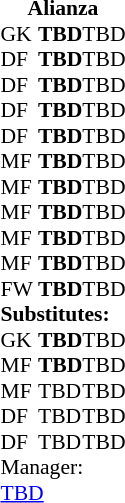<table style="font-size: 90%" cellspacing="0" cellpadding="0" align=center>
<tr>
<td colspan="5" style="padding-top: 0.6em; text-align:center"><strong>Alianza</strong></td>
</tr>
<tr>
<th width="25"></th>
<th width="25"></th>
</tr>
<tr>
<td>GK</td>
<td><strong>TBD</strong></td>
<td> TBD</td>
<td></td>
</tr>
<tr>
<td>DF</td>
<td><strong>TBD</strong></td>
<td> TBD</td>
<td> </td>
</tr>
<tr>
<td>DF</td>
<td><strong>TBD</strong></td>
<td> TBD</td>
</tr>
<tr>
<td>DF</td>
<td><strong>TBD</strong></td>
<td> TBD</td>
</tr>
<tr>
<td>DF</td>
<td><strong>TBD</strong></td>
<td> TBD</td>
</tr>
<tr>
<td>MF</td>
<td><strong>TBD</strong></td>
<td> TBD</td>
</tr>
<tr>
<td>MF</td>
<td><strong>TBD</strong></td>
<td> TBD</td>
<td></td>
</tr>
<tr>
<td>MF</td>
<td><strong>TBD</strong></td>
<td> TBD</td>
<td></td>
</tr>
<tr>
<td>MF</td>
<td><strong>TBD</strong></td>
<td> TBD</td>
<td></td>
</tr>
<tr>
<td>MF</td>
<td><strong>TBD</strong></td>
<td>TBD</td>
<td></td>
</tr>
<tr>
<td>FW</td>
<td><strong>TBD</strong></td>
<td> TBD</td>
<td></td>
</tr>
<tr>
<td colspan=5><strong>Substitutes:</strong></td>
</tr>
<tr>
<td>GK</td>
<td><strong>TBD</strong></td>
<td> TBD</td>
<td></td>
<td></td>
</tr>
<tr>
<td>MF</td>
<td><strong>TBD<em></td>
<td> TBD</td>
<td></td>
<td></td>
</tr>
<tr>
<td>MF</td>
<td></strong>TBD<strong></td>
<td> TBD</td>
<td></td>
<td> </td>
</tr>
<tr>
<td>DF</td>
<td></strong>TBD<strong></td>
<td> TBD</td>
<td></td>
</tr>
<tr>
<td>DF</td>
<td></strong>TBD<strong></td>
<td> TBD</td>
<td> </td>
</tr>
<tr>
<td colspan=5></strong>Manager:<strong></td>
</tr>
<tr>
<td colspan=5> <a href='#'>TBD</a></td>
</tr>
</table>
